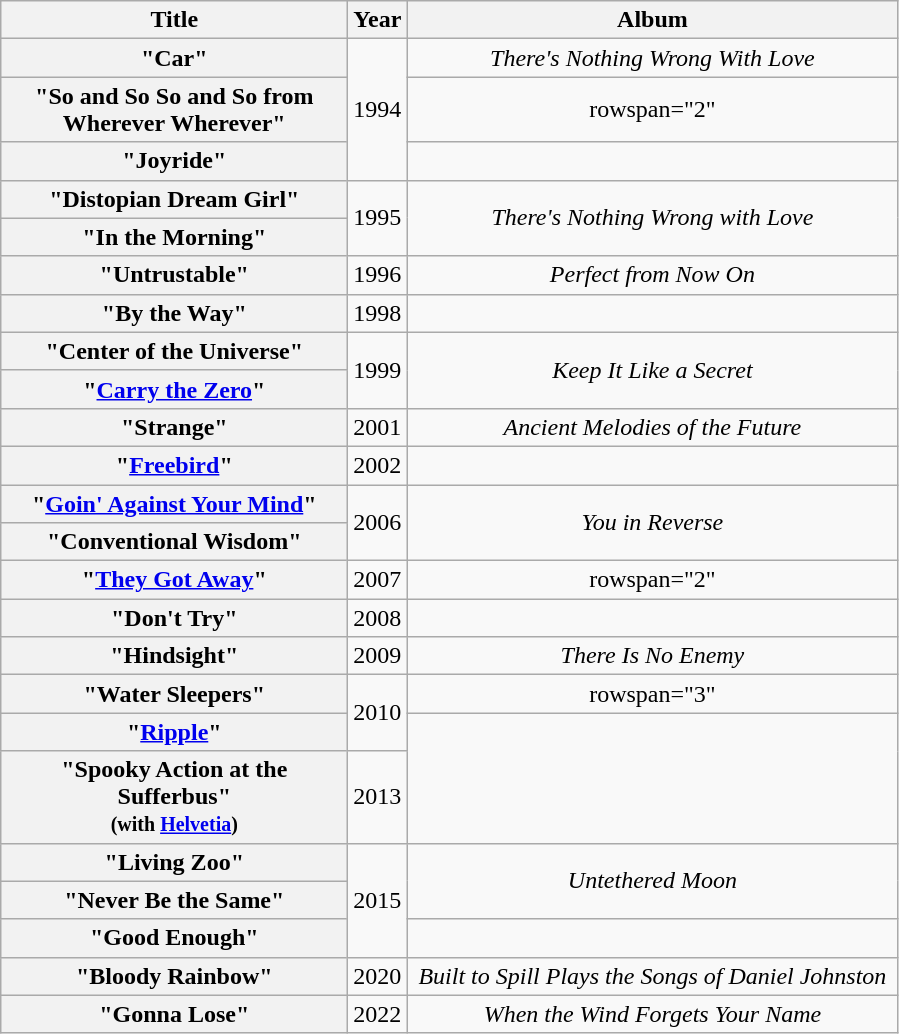<table class="wikitable plainrowheaders" style="text-align:center;">
<tr>
<th scope="col" style="width:14em;">Title</th>
<th scope="col" style="width:1em;">Year</th>
<th scope="col" style="width:20em;">Album</th>
</tr>
<tr>
<th scope="row">"Car"</th>
<td rowspan="3">1994</td>
<td><em>There's Nothing Wrong With Love</em></td>
</tr>
<tr>
<th scope="row">"So and So So and So from Wherever Wherever"</th>
<td>rowspan="2" </td>
</tr>
<tr>
<th scope="row">"Joyride"</th>
</tr>
<tr>
<th scope="row">"Distopian Dream Girl"</th>
<td rowspan="2">1995</td>
<td rowspan="2"><em>There's Nothing Wrong with Love</em></td>
</tr>
<tr>
<th scope="row">"In the Morning"</th>
</tr>
<tr>
<th scope="row">"Untrustable"</th>
<td>1996</td>
<td><em>Perfect from Now On</em></td>
</tr>
<tr>
<th scope="row">"By the Way"</th>
<td>1998</td>
<td></td>
</tr>
<tr>
<th scope="row">"Center of the Universe"</th>
<td rowspan="2">1999</td>
<td rowspan="2"><em>Keep It Like a Secret</em></td>
</tr>
<tr>
<th scope="row">"<a href='#'>Carry the Zero</a>"</th>
</tr>
<tr>
<th scope="row">"Strange"</th>
<td>2001</td>
<td><em>Ancient Melodies of the Future</em></td>
</tr>
<tr>
<th scope="row">"<a href='#'>Freebird</a>"</th>
<td>2002</td>
<td></td>
</tr>
<tr>
<th scope="row">"<a href='#'>Goin' Against Your Mind</a>"</th>
<td rowspan="2">2006</td>
<td rowspan="2"><em>You in Reverse</em></td>
</tr>
<tr>
<th scope="row">"Conventional Wisdom"</th>
</tr>
<tr>
<th scope="row">"<a href='#'>They Got Away</a>"</th>
<td>2007</td>
<td>rowspan="2" </td>
</tr>
<tr>
<th scope="row">"Don't Try"</th>
<td>2008</td>
</tr>
<tr>
<th scope="row">"Hindsight"</th>
<td>2009</td>
<td><em>There Is No Enemy</em></td>
</tr>
<tr>
<th scope="row">"Water Sleepers"</th>
<td rowspan="2">2010</td>
<td>rowspan="3" </td>
</tr>
<tr>
<th scope="row">"<a href='#'>Ripple</a>"</th>
</tr>
<tr>
<th scope="row">"Spooky Action at the Sufferbus"<br><small>(with <a href='#'>Helvetia</a>)</small></th>
<td>2013</td>
</tr>
<tr>
<th scope="row">"Living Zoo"</th>
<td rowspan="3">2015</td>
<td rowspan="2"><em>Untethered Moon</em></td>
</tr>
<tr>
<th scope="row">"Never Be the Same"</th>
</tr>
<tr>
<th scope="row">"Good Enough"</th>
<td></td>
</tr>
<tr>
<th scope="row">"Bloody Rainbow"</th>
<td>2020</td>
<td><em>Built to Spill Plays the Songs of Daniel Johnston</em></td>
</tr>
<tr>
<th scope="row">"Gonna Lose"</th>
<td>2022</td>
<td><em>When the Wind Forgets Your Name</em></td>
</tr>
</table>
